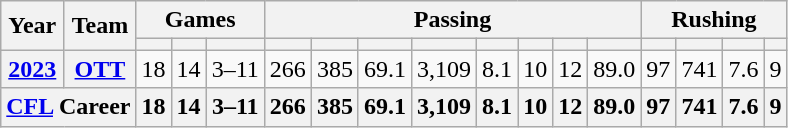<table class="wikitable" style="text-align:center;">
<tr>
<th rowspan="2">Year</th>
<th rowspan="2">Team</th>
<th colspan="3">Games</th>
<th colspan="8">Passing</th>
<th colspan="4">Rushing</th>
</tr>
<tr>
<th></th>
<th></th>
<th></th>
<th></th>
<th></th>
<th></th>
<th></th>
<th></th>
<th></th>
<th></th>
<th></th>
<th></th>
<th></th>
<th></th>
<th></th>
</tr>
<tr>
<th><a href='#'>2023</a></th>
<th><a href='#'>OTT</a></th>
<td>18</td>
<td>14</td>
<td>3–11</td>
<td>266</td>
<td>385</td>
<td>69.1</td>
<td>3,109</td>
<td>8.1</td>
<td>10</td>
<td>12</td>
<td>89.0</td>
<td>97</td>
<td>741</td>
<td>7.6</td>
<td>9</td>
</tr>
<tr>
<th colspan="2"><a href='#'>CFL</a> Career</th>
<th>18</th>
<th>14</th>
<th>3–11</th>
<th>266</th>
<th>385</th>
<th>69.1</th>
<th>3,109</th>
<th>8.1</th>
<th>10</th>
<th>12</th>
<th>89.0</th>
<th>97</th>
<th>741</th>
<th>7.6</th>
<th>9</th>
</tr>
</table>
